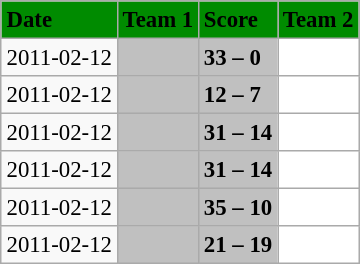<table class="wikitable" style="margin:0.5em auto; font-size:95%">
<tr bgcolor="#008B00">
<td><strong>Date</strong></td>
<td><strong>Team 1</strong></td>
<td><strong>Score</strong></td>
<td><strong>Team 2</strong></td>
</tr>
<tr>
<td>2011-02-12</td>
<td bgcolor="silver"></td>
<td bgcolor="silver"><strong>33 – 0</strong></td>
<td bgcolor="white"></td>
</tr>
<tr>
<td>2011-02-12</td>
<td bgcolor="silver"></td>
<td bgcolor="silver"><strong>12 – 7</strong></td>
<td bgcolor="white"></td>
</tr>
<tr>
<td>2011-02-12</td>
<td bgcolor="silver"></td>
<td bgcolor="silver"><strong>31 – 14</strong></td>
<td bgcolor="white"></td>
</tr>
<tr>
<td>2011-02-12</td>
<td bgcolor="silver"></td>
<td bgcolor="silver"><strong>31 – 14</strong></td>
<td bgcolor="white"></td>
</tr>
<tr>
<td>2011-02-12</td>
<td bgcolor="silver"></td>
<td bgcolor="silver"><strong>35 – 10</strong></td>
<td bgcolor="white"></td>
</tr>
<tr>
<td>2011-02-12</td>
<td bgcolor="silver"></td>
<td bgcolor="silver"><strong>21 – 19</strong></td>
<td bgcolor="white"></td>
</tr>
</table>
